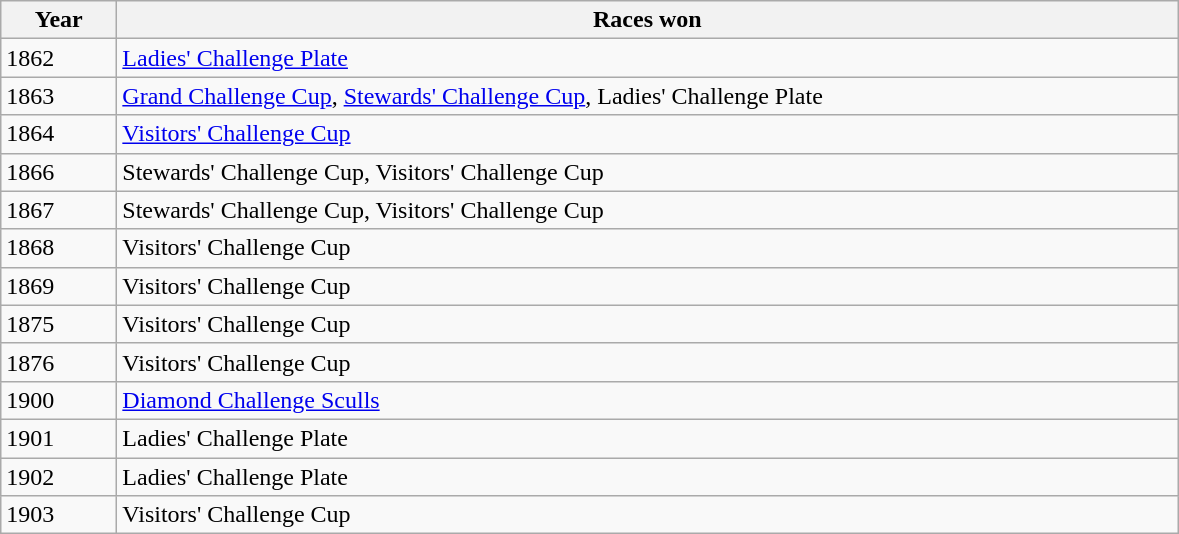<table class="wikitable">
<tr>
<th width=70>Year</th>
<th width=700>Races won</th>
</tr>
<tr>
<td>1862</td>
<td><a href='#'>Ladies' Challenge Plate</a></td>
</tr>
<tr>
<td>1863</td>
<td><a href='#'>Grand Challenge Cup</a>, <a href='#'>Stewards' Challenge Cup</a>, Ladies' Challenge Plate</td>
</tr>
<tr>
<td>1864</td>
<td><a href='#'>Visitors' Challenge Cup</a></td>
</tr>
<tr>
<td>1866</td>
<td>Stewards' Challenge Cup, Visitors' Challenge Cup</td>
</tr>
<tr>
<td>1867</td>
<td>Stewards' Challenge Cup, Visitors' Challenge Cup</td>
</tr>
<tr>
<td>1868</td>
<td>Visitors' Challenge Cup</td>
</tr>
<tr>
<td>1869</td>
<td>Visitors' Challenge Cup</td>
</tr>
<tr>
<td>1875</td>
<td>Visitors' Challenge Cup</td>
</tr>
<tr>
<td>1876</td>
<td>Visitors' Challenge Cup</td>
</tr>
<tr>
<td>1900</td>
<td><a href='#'>Diamond Challenge Sculls</a></td>
</tr>
<tr>
<td>1901</td>
<td>Ladies' Challenge Plate</td>
</tr>
<tr>
<td>1902</td>
<td>Ladies' Challenge Plate</td>
</tr>
<tr>
<td>1903</td>
<td>Visitors' Challenge Cup</td>
</tr>
</table>
